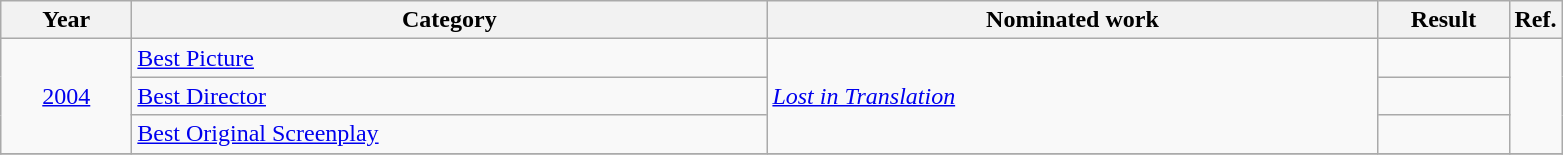<table class=wikitable>
<tr>
<th scope="col" style="width:5em;">Year</th>
<th scope="col" style="width:26em;">Category</th>
<th scope="col" style="width:25em;">Nominated work</th>
<th scope="col" style="width:5em;">Result</th>
<th>Ref.</th>
</tr>
<tr>
<td style="text-align:center;", rowspan=3><a href='#'>2004</a></td>
<td><a href='#'>Best Picture</a></td>
<td rowspan=3><em><a href='#'>Lost in Translation</a></em></td>
<td></td>
<td rowspan=3></td>
</tr>
<tr>
<td><a href='#'>Best Director</a></td>
<td></td>
</tr>
<tr>
<td><a href='#'>Best Original Screenplay</a></td>
<td></td>
</tr>
<tr>
</tr>
</table>
